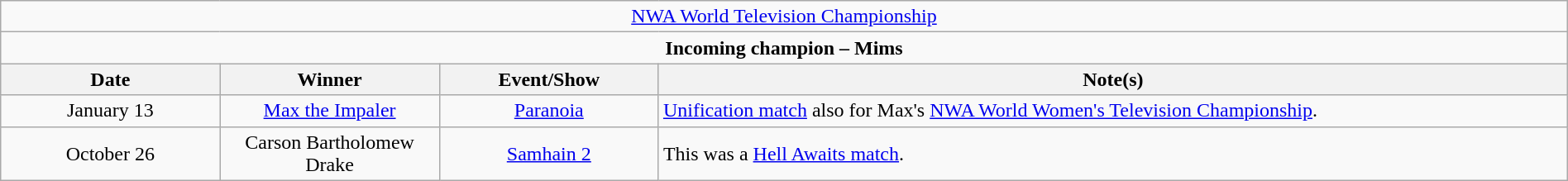<table class="wikitable" style="text-align:center; width:100%;">
<tr>
<td colspan="4" style="text-align: center;"><a href='#'>NWA World Television Championship</a></td>
</tr>
<tr>
<td colspan="4" style="text-align: center;"><strong>Incoming champion – Mims</strong></td>
</tr>
<tr>
<th width=14%>Date</th>
<th width=14%>Winner</th>
<th width=14%>Event/Show</th>
<th width=58%>Note(s)</th>
</tr>
<tr>
<td>January 13<br></td>
<td><a href='#'>Max the Impaler</a></td>
<td><a href='#'>Paranoia</a></td>
<td align=left><a href='#'>Unification match</a> also for Max's <a href='#'>NWA World Women's Television Championship</a>.</td>
</tr>
<tr>
<td>October 26<br></td>
<td>Carson Bartholomew Drake</td>
<td><a href='#'>Samhain 2</a></td>
<td align=left>This was a <a href='#'>Hell Awaits match</a>.</td>
</tr>
</table>
